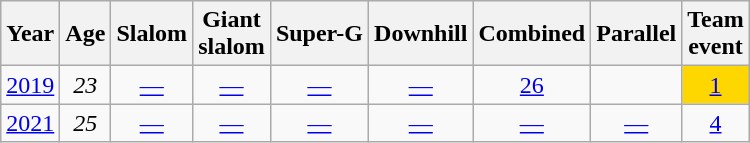<table class=wikitable style="text-align:center">
<tr>
<th>Year</th>
<th>Age</th>
<th>Slalom</th>
<th>Giant<br>slalom</th>
<th>Super-G</th>
<th>Downhill</th>
<th>Combined</th>
<th>Parallel</th>
<th>Team<br>event</th>
</tr>
<tr>
<td><a href='#'>2019</a></td>
<td><em>23</em></td>
<td><a href='#'>—</a></td>
<td><a href='#'>—</a></td>
<td><a href='#'>—</a></td>
<td><a href='#'>—</a></td>
<td><a href='#'>26</a></td>
<td></td>
<td style="background:gold;"><a href='#'>1</a></td>
</tr>
<tr>
<td><a href='#'>2021</a></td>
<td><em>25</em></td>
<td><a href='#'>—</a></td>
<td><a href='#'>—</a></td>
<td><a href='#'>—</a></td>
<td><a href='#'>—</a></td>
<td><a href='#'>—</a></td>
<td><a href='#'>—</a></td>
<td><a href='#'>4</a></td>
</tr>
</table>
